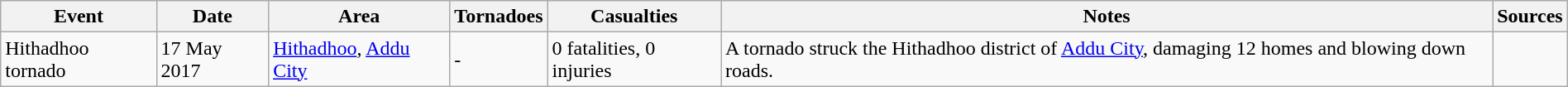<table class="wikitable collapsible sortable" style="width:100%;">
<tr>
<th scope="col" class="unsortable">Event</th>
<th>Date</th>
<th>Area</th>
<th>Tornadoes</th>
<th>Casualties</th>
<th scope="col" class="unsortable">Notes</th>
<th scope="col" class="unsortable">Sources</th>
</tr>
<tr>
<td>Hithadhoo tornado</td>
<td>17 May 2017</td>
<td><a href='#'>Hithadhoo</a>, <a href='#'>Addu City</a></td>
<td>-</td>
<td>0 fatalities, 0 injuries</td>
<td>A tornado struck the Hithadhoo district of <a href='#'>Addu City</a>, damaging 12 homes and blowing down roads.</td>
<td></td>
</tr>
</table>
